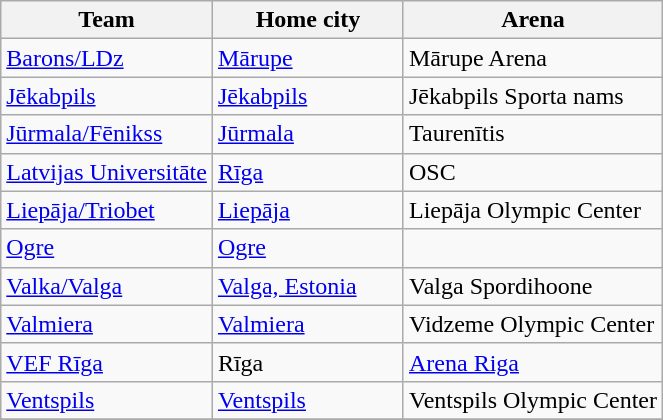<table class="wikitable sortable">
<tr>
<th>Team</th>
<th width=120>Home city</th>
<th>Arena</th>
</tr>
<tr>
<td><a href='#'>Barons/LDz</a></td>
<td><a href='#'>Mārupe</a></td>
<td>Mārupe Arena</td>
</tr>
<tr>
<td><a href='#'>Jēkabpils</a></td>
<td><a href='#'>Jēkabpils</a></td>
<td>Jēkabpils Sporta nams</td>
</tr>
<tr>
<td><a href='#'>Jūrmala/Fēnikss</a></td>
<td><a href='#'>Jūrmala</a></td>
<td>Taurenītis</td>
</tr>
<tr>
<td><a href='#'>Latvijas Universitāte</a></td>
<td><a href='#'>Rīga</a></td>
<td>OSC</td>
</tr>
<tr>
<td><a href='#'>Liepāja/Triobet</a></td>
<td><a href='#'>Liepāja</a></td>
<td>Liepāja Olympic Center</td>
</tr>
<tr>
<td><a href='#'>Ogre</a></td>
<td><a href='#'>Ogre</a></td>
<td></td>
</tr>
<tr>
<td><a href='#'>Valka/Valga</a></td>
<td><a href='#'>Valga, Estonia</a></td>
<td>Valga Spordihoone</td>
</tr>
<tr>
<td><a href='#'>Valmiera</a></td>
<td><a href='#'>Valmiera</a></td>
<td>Vidzeme Olympic Center</td>
</tr>
<tr>
<td><a href='#'>VEF Rīga</a></td>
<td>Rīga</td>
<td><a href='#'>Arena Riga</a></td>
</tr>
<tr>
<td><a href='#'>Ventspils</a></td>
<td><a href='#'>Ventspils</a></td>
<td>Ventspils Olympic Center</td>
</tr>
<tr>
</tr>
</table>
